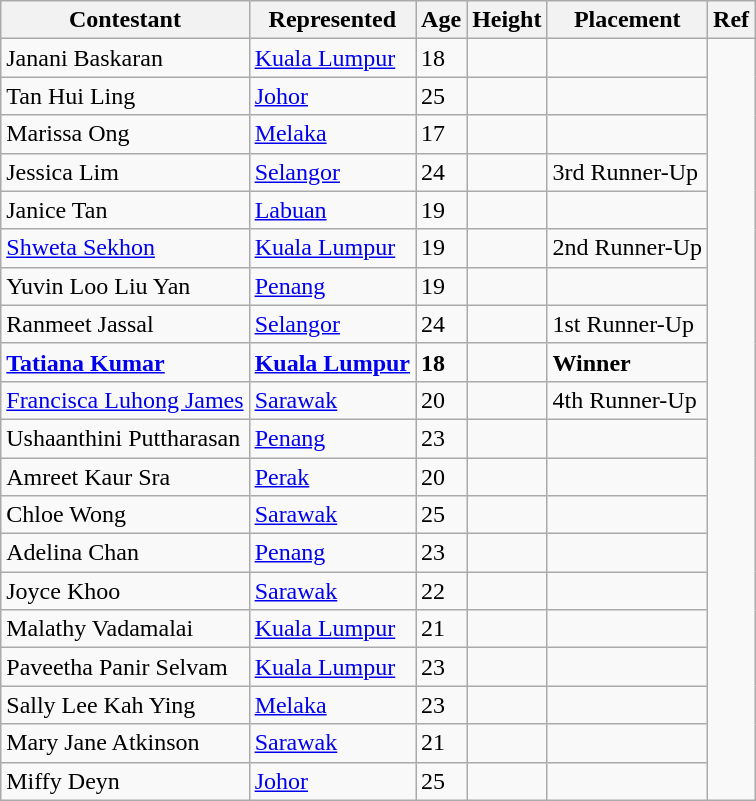<table class="wikitable">
<tr>
<th>Contestant</th>
<th>Represented</th>
<th>Age</th>
<th>Height</th>
<th>Placement</th>
<th>Ref</th>
</tr>
<tr>
<td>Janani Baskaran</td>
<td><a href='#'>Kuala Lumpur</a></td>
<td>18</td>
<td></td>
<td></td>
<td rowspan="20"></td>
</tr>
<tr>
<td>Tan Hui Ling</td>
<td><a href='#'>Johor</a></td>
<td>25</td>
<td></td>
<td></td>
</tr>
<tr>
<td>Marissa Ong</td>
<td><a href='#'>Melaka</a></td>
<td>17</td>
<td></td>
<td></td>
</tr>
<tr>
<td>Jessica Lim</td>
<td><a href='#'>Selangor</a></td>
<td>24</td>
<td></td>
<td>3rd Runner-Up</td>
</tr>
<tr>
<td>Janice Tan</td>
<td><a href='#'>Labuan</a></td>
<td>19</td>
<td></td>
<td></td>
</tr>
<tr>
<td><a href='#'>Shweta Sekhon</a></td>
<td><a href='#'>Kuala Lumpur</a></td>
<td>19</td>
<td></td>
<td>2nd Runner-Up</td>
</tr>
<tr>
<td>Yuvin Loo Liu Yan</td>
<td><a href='#'>Penang</a></td>
<td>19</td>
<td></td>
<td></td>
</tr>
<tr>
<td>Ranmeet Jassal</td>
<td><a href='#'>Selangor</a></td>
<td>24</td>
<td></td>
<td>1st Runner-Up<em></em></td>
</tr>
<tr>
<td><strong><a href='#'>Tatiana Kumar</a></strong></td>
<td><strong><a href='#'>Kuala Lumpur</a></strong></td>
<td><strong>18</strong></td>
<td><strong></strong></td>
<td><strong>Winner</strong></td>
</tr>
<tr>
<td><a href='#'>Francisca Luhong James</a></td>
<td><a href='#'>Sarawak</a></td>
<td>20</td>
<td></td>
<td>4th Runner-Up</td>
</tr>
<tr>
<td>Ushaanthini Puttharasan</td>
<td><a href='#'>Penang</a></td>
<td>23</td>
<td></td>
<td></td>
</tr>
<tr>
<td>Amreet Kaur Sra</td>
<td><a href='#'>Perak</a></td>
<td>20</td>
<td></td>
<td></td>
</tr>
<tr>
<td>Chloe Wong</td>
<td><a href='#'>Sarawak</a></td>
<td>25</td>
<td></td>
<td></td>
</tr>
<tr>
<td>Adelina Chan</td>
<td><a href='#'>Penang</a></td>
<td>23</td>
<td></td>
<td></td>
</tr>
<tr>
<td>Joyce Khoo</td>
<td><a href='#'>Sarawak</a></td>
<td>22</td>
<td></td>
<td></td>
</tr>
<tr>
<td>Malathy Vadamalai</td>
<td><a href='#'>Kuala Lumpur</a></td>
<td>21</td>
<td></td>
<td></td>
</tr>
<tr>
<td>Paveetha Panir Selvam</td>
<td><a href='#'>Kuala Lumpur</a></td>
<td>23</td>
<td></td>
<td></td>
</tr>
<tr>
<td>Sally Lee Kah Ying</td>
<td><a href='#'>Melaka</a></td>
<td>23</td>
<td></td>
<td></td>
</tr>
<tr>
<td>Mary Jane Atkinson</td>
<td><a href='#'>Sarawak</a></td>
<td>21</td>
<td></td>
<td></td>
</tr>
<tr>
<td>Miffy Deyn</td>
<td><a href='#'>Johor</a></td>
<td>25</td>
<td></td>
<td></td>
</tr>
</table>
